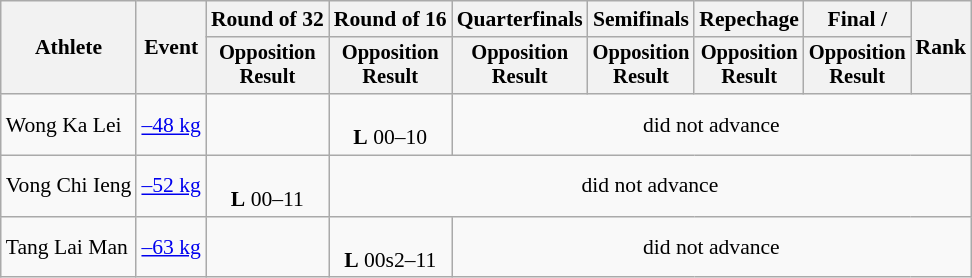<table class=wikitable style=font-size:90%;text-align:center>
<tr>
<th rowspan="2">Athlete</th>
<th rowspan="2">Event</th>
<th>Round of 32</th>
<th>Round of 16</th>
<th>Quarterfinals</th>
<th>Semifinals</th>
<th>Repechage</th>
<th>Final / </th>
<th rowspan=2>Rank</th>
</tr>
<tr style="font-size:95%">
<th>Opposition<br>Result</th>
<th>Opposition<br>Result</th>
<th>Opposition<br>Result</th>
<th>Opposition<br>Result</th>
<th>Opposition<br>Result</th>
<th>Opposition<br>Result</th>
</tr>
<tr>
<td align=left>Wong Ka Lei</td>
<td align=left><a href='#'>–48 kg</a></td>
<td></td>
<td><br><strong>L</strong> 00–10</td>
<td colspan=5>did not advance</td>
</tr>
<tr>
<td align=left>Vong Chi Ieng</td>
<td align=left><a href='#'>–52 kg</a></td>
<td><br><strong>L</strong> 00–11</td>
<td colspan=6>did not advance</td>
</tr>
<tr>
<td align=left>Tang Lai Man</td>
<td align=left><a href='#'>–63 kg</a></td>
<td></td>
<td><br><strong>L</strong> 00s2–11</td>
<td colspan=5>did not advance</td>
</tr>
</table>
